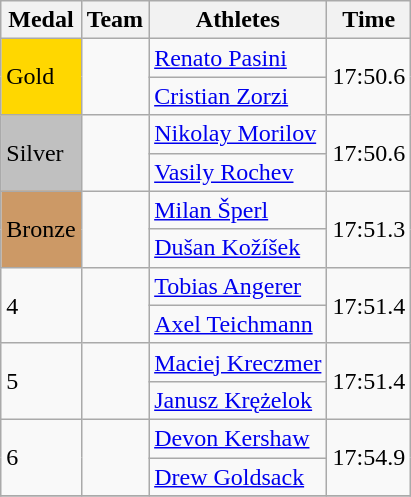<table class="wikitable">
<tr>
<th align=left>Medal</th>
<th>Team</th>
<th>Athletes</th>
<th align=Center>Time</th>
</tr>
<tr>
<td bgcolor="gold" align=left rowspan="2">Gold</td>
<td align=left rowspan="2"></td>
<td align=left><a href='#'>Renato Pasini</a></td>
<td align=center rowspan="2">17:50.6</td>
</tr>
<tr>
<td align=left><a href='#'>Cristian Zorzi</a></td>
</tr>
<tr>
<td bgcolor="silver" align=left rowspan="2">Silver</td>
<td align=left rowspan="2"></td>
<td align=left><a href='#'>Nikolay Morilov</a></td>
<td align=center rowspan="2">17:50.6</td>
</tr>
<tr>
<td align=left><a href='#'>Vasily Rochev</a></td>
</tr>
<tr>
<td bgcolor="CC9966" align=left rowspan="2">Bronze</td>
<td align=left rowspan="2"></td>
<td align=left><a href='#'>Milan Šperl</a></td>
<td align=center rowspan="2">17:51.3</td>
</tr>
<tr>
<td align=left><a href='#'>Dušan Kožíšek</a></td>
</tr>
<tr>
<td align=left rowspan="2">4</td>
<td align=left rowspan="2"></td>
<td align=left><a href='#'>Tobias Angerer</a></td>
<td align=center rowspan="2">17:51.4</td>
</tr>
<tr>
<td align=left><a href='#'>Axel Teichmann</a></td>
</tr>
<tr>
<td align=left rowspan="2">5</td>
<td align=left rowspan="2"></td>
<td align=left><a href='#'>Maciej Kreczmer</a></td>
<td align=center rowspan="2">17:51.4</td>
</tr>
<tr>
<td align=left><a href='#'>Janusz Krężelok</a></td>
</tr>
<tr>
<td align=left rowspan="2">6</td>
<td align=left rowspan="2"></td>
<td align=left><a href='#'>Devon Kershaw</a></td>
<td align=center rowspan="2">17:54.9</td>
</tr>
<tr>
<td align=left><a href='#'>Drew Goldsack</a></td>
</tr>
<tr>
</tr>
</table>
